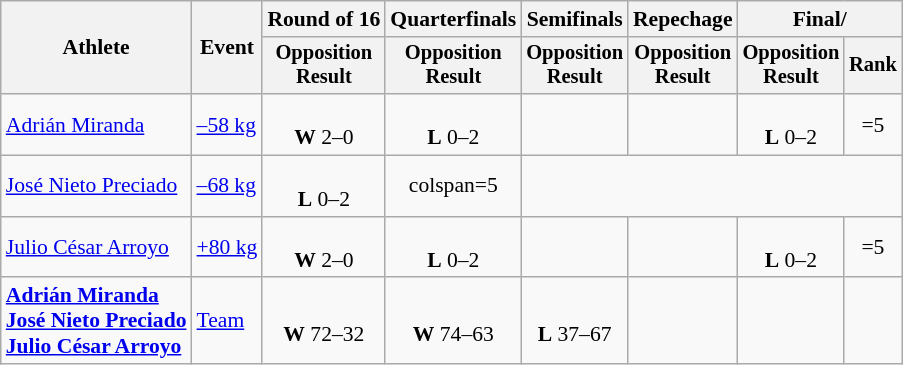<table class=wikitable style=font-size:90%;text-align:center>
<tr>
<th rowspan=2>Athlete</th>
<th rowspan=2>Event</th>
<th>Round of 16</th>
<th>Quarterfinals</th>
<th>Semifinals</th>
<th>Repechage</th>
<th colspan=2>Final/ </th>
</tr>
<tr style=font-size:95%>
<th>Opposition<br>Result</th>
<th>Opposition<br>Result</th>
<th>Opposition<br>Result</th>
<th>Opposition<br>Result</th>
<th>Opposition<br>Result</th>
<th>Rank</th>
</tr>
<tr align=center>
<td align=left><a href='#'>Adrián Miranda</a></td>
<td align=left><a href='#'>–58 kg</a></td>
<td><br><strong>W</strong> 2–0</td>
<td><br><strong>L</strong> 0–2</td>
<td></td>
<td></td>
<td><br><strong>L</strong> 0–2</td>
<td>=5</td>
</tr>
<tr align=center>
<td align=left><a href='#'>José Nieto Preciado</a></td>
<td align=left><a href='#'>–68 kg</a></td>
<td><br><strong>L</strong> 0–2</td>
<td>colspan=5 </td>
</tr>
<tr align=center>
<td align=left><a href='#'>Julio César Arroyo</a></td>
<td align=left><a href='#'>+80 kg</a></td>
<td><br><strong>W</strong> 2–0</td>
<td><br><strong>L</strong> 0–2</td>
<td></td>
<td></td>
<td><br><strong>L</strong> 0–2</td>
<td>=5</td>
</tr>
<tr align=center>
<td align=left><strong><a href='#'>Adrián Miranda</a> <br> <a href='#'>José Nieto Preciado</a> <br> <a href='#'>Julio César Arroyo</a></strong></td>
<td align=left><a href='#'>Team</a></td>
<td><br><strong>W</strong> 72–32</td>
<td><br><strong>W</strong> 74–63</td>
<td><br><strong>L</strong> 37–67</td>
<td></td>
<td></td>
<td></td>
</tr>
</table>
